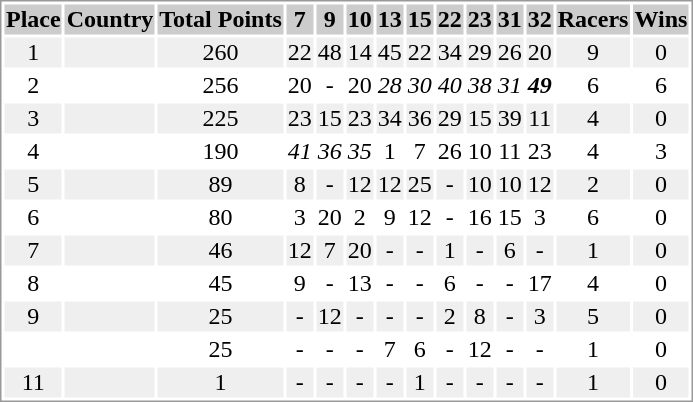<table border="0" style="border: 1px solid #999; background-color:#FFFFFF; text-align:center">
<tr align="center" bgcolor="#CCCCCC">
<th>Place</th>
<th>Country</th>
<th>Total Points</th>
<th>7</th>
<th>9</th>
<th>10</th>
<th>13</th>
<th>15</th>
<th>22</th>
<th>23</th>
<th>31</th>
<th>32</th>
<th>Racers</th>
<th>Wins</th>
</tr>
<tr bgcolor="#EFEFEF">
<td>1</td>
<td align="left"></td>
<td>260</td>
<td>22</td>
<td>48</td>
<td>14</td>
<td>45</td>
<td>22</td>
<td>34</td>
<td>29</td>
<td>26</td>
<td>20</td>
<td>9</td>
<td>0</td>
</tr>
<tr>
<td>2</td>
<td align="left"></td>
<td>256</td>
<td>20</td>
<td>-</td>
<td>20</td>
<td><em>28</em></td>
<td><em>30</em></td>
<td><em>40</em></td>
<td><em>38</em></td>
<td><em>31</em></td>
<td><strong><em>49</em></strong></td>
<td>6</td>
<td>6</td>
</tr>
<tr bgcolor="#EFEFEF">
<td>3</td>
<td align="left"></td>
<td>225</td>
<td>23</td>
<td>15</td>
<td>23</td>
<td>34</td>
<td>36</td>
<td>29</td>
<td>15</td>
<td>39</td>
<td>11</td>
<td>4</td>
<td>0</td>
</tr>
<tr>
<td>4</td>
<td align="left"></td>
<td>190</td>
<td><em>41</em></td>
<td><em>36</em></td>
<td><em>35</em></td>
<td>1</td>
<td>7</td>
<td>26</td>
<td>10</td>
<td>11</td>
<td>23</td>
<td>4</td>
<td>3</td>
</tr>
<tr bgcolor="#EFEFEF">
<td>5</td>
<td align="left"></td>
<td>89</td>
<td>8</td>
<td>-</td>
<td>12</td>
<td>12</td>
<td>25</td>
<td>-</td>
<td>10</td>
<td>10</td>
<td>12</td>
<td>2</td>
<td>0</td>
</tr>
<tr>
<td>6</td>
<td align="left"></td>
<td>80</td>
<td>3</td>
<td>20</td>
<td>2</td>
<td>9</td>
<td>12</td>
<td>-</td>
<td>16</td>
<td>15</td>
<td>3</td>
<td>6</td>
<td>0</td>
</tr>
<tr bgcolor="#EFEFEF">
<td>7</td>
<td align="left"></td>
<td>46</td>
<td>12</td>
<td>7</td>
<td>20</td>
<td>-</td>
<td>-</td>
<td>1</td>
<td>-</td>
<td>6</td>
<td>-</td>
<td>1</td>
<td>0</td>
</tr>
<tr>
<td>8</td>
<td align="left"></td>
<td>45</td>
<td>9</td>
<td>-</td>
<td>13</td>
<td>-</td>
<td>-</td>
<td>6</td>
<td>-</td>
<td>-</td>
<td>17</td>
<td>4</td>
<td>0</td>
</tr>
<tr bgcolor="#EFEFEF">
<td>9</td>
<td align="left"></td>
<td>25</td>
<td>-</td>
<td>12</td>
<td>-</td>
<td>-</td>
<td>-</td>
<td>2</td>
<td>8</td>
<td>-</td>
<td>3</td>
<td>5</td>
<td>0</td>
</tr>
<tr>
<td></td>
<td align="left"></td>
<td>25</td>
<td>-</td>
<td>-</td>
<td>-</td>
<td>7</td>
<td>6</td>
<td>-</td>
<td>12</td>
<td>-</td>
<td>-</td>
<td>1</td>
<td>0</td>
</tr>
<tr bgcolor="#EFEFEF">
<td>11</td>
<td align="left"></td>
<td>1</td>
<td>-</td>
<td>-</td>
<td>-</td>
<td>-</td>
<td>1</td>
<td>-</td>
<td>-</td>
<td>-</td>
<td>-</td>
<td>1</td>
<td>0</td>
</tr>
</table>
